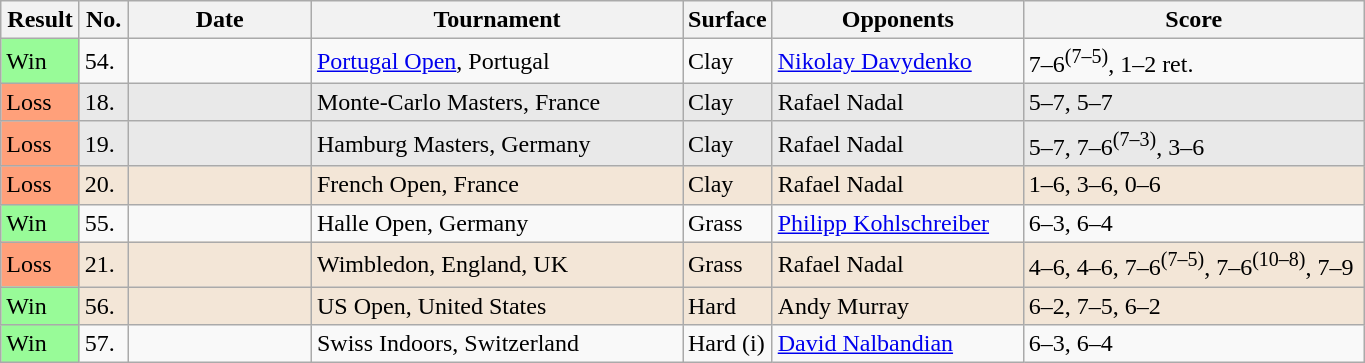<table class="sortable wikitable">
<tr>
<th style="width:45px">Result</th>
<th style="width:25px">No.</th>
<th style="width:115px">Date</th>
<th style="width:240px">Tournament</th>
<th style="width:50px">Surface</th>
<th style="width:160px">Opponents</th>
<th style="width:220px" class="unsortable">Score</th>
</tr>
<tr>
<td style="background:#98fb98;">Win</td>
<td>54.</td>
<td></td>
<td><a href='#'>Portugal Open</a>, Portugal</td>
<td>Clay</td>
<td> <a href='#'>Nikolay Davydenko</a></td>
<td>7–6<sup>(7–5)</sup>, 1–2 ret.</td>
</tr>
<tr style="background:#e9e9e9;">
<td style="background:#ffa07a;">Loss</td>
<td>18.</td>
<td></td>
<td>Monte-Carlo Masters, France</td>
<td>Clay</td>
<td> Rafael Nadal</td>
<td>5–7, 5–7</td>
</tr>
<tr style="background:#e9e9e9;">
<td style="background:#ffa07a;">Loss</td>
<td>19.</td>
<td></td>
<td>Hamburg Masters, Germany</td>
<td>Clay</td>
<td> Rafael Nadal</td>
<td>5–7, 7–6<sup>(7–3)</sup>, 3–6</td>
</tr>
<tr style="background:#f3e6d7;">
<td style="background:#ffa07a;">Loss</td>
<td>20.</td>
<td></td>
<td>French Open, France</td>
<td>Clay</td>
<td> Rafael Nadal</td>
<td>1–6, 3–6, 0–6</td>
</tr>
<tr>
<td style="background:#98fb98;">Win</td>
<td>55.</td>
<td></td>
<td>Halle Open, Germany </td>
<td>Grass</td>
<td> <a href='#'>Philipp Kohlschreiber</a></td>
<td>6–3, 6–4</td>
</tr>
<tr style="background:#f3e6d7;">
<td style="background:#ffa07a;">Loss</td>
<td>21.</td>
<td></td>
<td>Wimbledon, England, UK</td>
<td>Grass</td>
<td> Rafael Nadal</td>
<td>4–6, 4–6, 7–6<sup>(7–5)</sup>, 7–6<sup>(10–8)</sup>, 7–9</td>
</tr>
<tr style="background:#f3e6d7;">
<td style="background:#98fb98;">Win</td>
<td>56.</td>
<td></td>
<td>US Open, United States </td>
<td>Hard</td>
<td> Andy Murray</td>
<td>6–2, 7–5, 6–2</td>
</tr>
<tr>
<td style="background:#98fb98;">Win</td>
<td>57.</td>
<td></td>
<td>Swiss Indoors, Switzerland </td>
<td>Hard (i)</td>
<td> <a href='#'>David Nalbandian</a></td>
<td>6–3, 6–4</td>
</tr>
</table>
